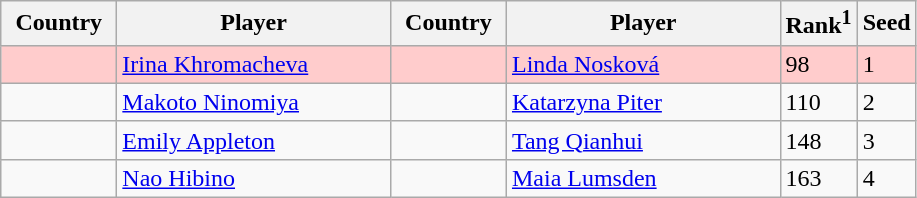<table class="sortable wikitable">
<tr>
<th width="70">Country</th>
<th width="175">Player</th>
<th width="70">Country</th>
<th width="175">Player</th>
<th>Rank<sup>1</sup></th>
<th>Seed</th>
</tr>
<tr style="background:#fcc;">
<td></td>
<td><a href='#'>Irina Khromacheva</a></td>
<td></td>
<td><a href='#'>Linda Nosková</a></td>
<td>98</td>
<td>1</td>
</tr>
<tr>
<td></td>
<td><a href='#'>Makoto Ninomiya</a></td>
<td></td>
<td><a href='#'>Katarzyna Piter</a></td>
<td>110</td>
<td>2</td>
</tr>
<tr>
<td></td>
<td><a href='#'>Emily Appleton</a></td>
<td></td>
<td><a href='#'>Tang Qianhui</a></td>
<td>148</td>
<td>3</td>
</tr>
<tr>
<td></td>
<td><a href='#'>Nao Hibino</a></td>
<td></td>
<td><a href='#'>Maia Lumsden</a></td>
<td>163</td>
<td>4</td>
</tr>
</table>
